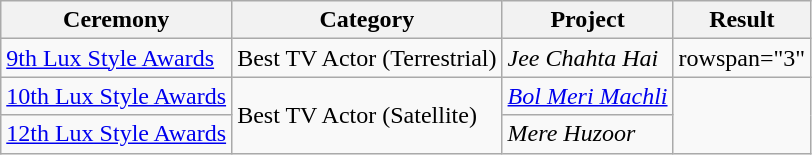<table class="wikitable style">
<tr>
<th>Ceremony</th>
<th>Category</th>
<th>Project</th>
<th>Result</th>
</tr>
<tr>
<td><a href='#'>9th Lux Style Awards</a></td>
<td>Best TV Actor (Terrestrial)</td>
<td><em>Jee Chahta Hai</em></td>
<td>rowspan="3" </td>
</tr>
<tr>
<td><a href='#'>10th Lux Style Awards</a></td>
<td rowspan="2">Best TV Actor (Satellite)</td>
<td><em><a href='#'>Bol Meri Machli</a></em></td>
</tr>
<tr>
<td><a href='#'>12th Lux Style Awards</a></td>
<td><em>Mere Huzoor</em></td>
</tr>
</table>
